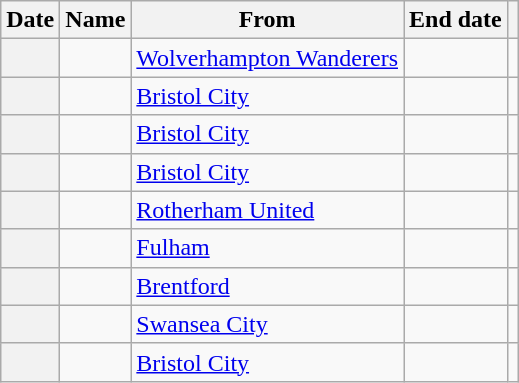<table class="wikitable sortable plainrowheaders">
<tr>
<th scope=col>Date</th>
<th scope=col>Name</th>
<th scope=col>From</th>
<th scope=col>End date</th>
<th scope=col class=unsortable></th>
</tr>
<tr>
<th scope=row></th>
<td></td>
<td><a href='#'>Wolverhampton Wanderers</a></td>
<td></td>
<td style="text-align:center;"></td>
</tr>
<tr>
<th scope=row></th>
<td></td>
<td><a href='#'>Bristol City</a></td>
<td></td>
<td style="text-align:center;"></td>
</tr>
<tr>
<th scope=row></th>
<td></td>
<td><a href='#'>Bristol City</a></td>
<td></td>
<td style="text-align:center;"></td>
</tr>
<tr>
<th scope=row></th>
<td></td>
<td><a href='#'>Bristol City</a></td>
<td></td>
<td style="text-align:center;"></td>
</tr>
<tr>
<th scope=row></th>
<td></td>
<td><a href='#'>Rotherham United</a></td>
<td></td>
<td style="text-align:center;"></td>
</tr>
<tr>
<th scope=row></th>
<td></td>
<td><a href='#'>Fulham</a></td>
<td></td>
<td style="text-align:center;"></td>
</tr>
<tr>
<th scope=row></th>
<td></td>
<td><a href='#'>Brentford</a></td>
<td></td>
<td style="text-align:center;"></td>
</tr>
<tr>
<th scope=row></th>
<td></td>
<td><a href='#'>Swansea City</a></td>
<td></td>
<td style="text-align:center;"></td>
</tr>
<tr>
<th scope=row></th>
<td></td>
<td><a href='#'>Bristol City</a></td>
<td></td>
<td style="text-align:center;"></td>
</tr>
</table>
